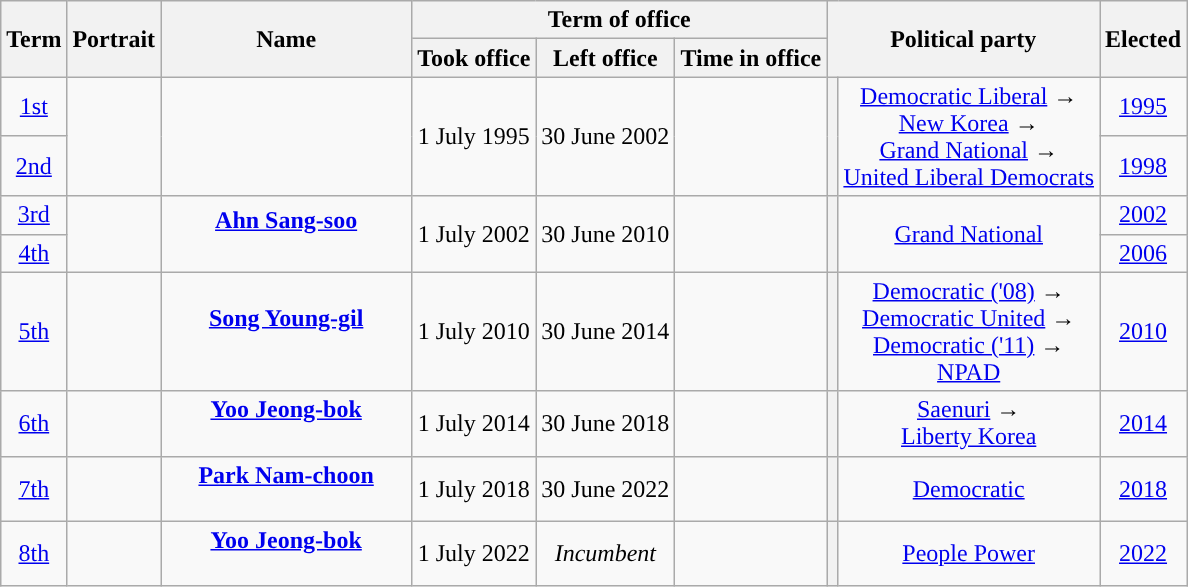<table class="wikitable" style="text-align:center">
<tr>
<th rowspan="2">Term</th>
<th rowspan="2">Portrait</th>
<th rowspan="2" width="160">Name<br></th>
<th colspan="3">Term of office</th>
<th colspan="2" rowspan="2">Political party</th>
<th rowspan="2">Elected</th>
</tr>
<tr>
<th>Took office</th>
<th>Left office</th>
<th>Time in office</th>
</tr>
<tr>
<td><a href='#'>1st</a></td>
<td rowspan="2"></td>
<td rowspan="2"><strong></strong><br><br></td>
<td rowspan="2">1 July 1995</td>
<td rowspan="2">30 June 2002</td>
<td rowspan="2"></td>
<th rowspan="2" style="background:"></th>
<td rowspan="2"><a href='#'>Democratic Liberal</a> →<br><a href='#'>New Korea</a> →<br><a href='#'>Grand National</a> →<br><a href='#'>United Liberal Democrats</a></td>
<td><a href='#'>1995</a></td>
</tr>
<tr>
<td><a href='#'>2nd</a></td>
<td><a href='#'>1998</a></td>
</tr>
<tr>
<td><a href='#'>3rd</a></td>
<td rowspan="2"></td>
<td rowspan="2"><strong><a href='#'>Ahn Sang-soo</a></strong><br><br></td>
<td rowspan="2">1 July 2002</td>
<td rowspan="2">30 June 2010</td>
<td rowspan="2"></td>
<th rowspan="2" style="background:"></th>
<td rowspan="2"><a href='#'>Grand National</a></td>
<td><a href='#'>2002</a></td>
</tr>
<tr>
<td><a href='#'>4th</a></td>
<td><a href='#'>2006</a></td>
</tr>
<tr>
<td><a href='#'>5th</a></td>
<td></td>
<td><strong><a href='#'>Song Young-gil</a></strong><br><br></td>
<td>1 July 2010</td>
<td>30 June 2014</td>
<td></td>
<th style="background:"></th>
<td><a href='#'>Democratic ('08)</a> →<br><a href='#'>Democratic United</a> →<br><a href='#'>Democratic ('11)</a> →<br><a href='#'>NPAD</a></td>
<td><a href='#'>2010</a></td>
</tr>
<tr>
<td><a href='#'>6th</a></td>
<td></td>
<td><strong><a href='#'>Yoo Jeong-bok</a></strong><br><br></td>
<td>1 July 2014</td>
<td>30 June 2018</td>
<td></td>
<th style="background:"></th>
<td><a href='#'>Saenuri</a> →<br><a href='#'>Liberty Korea</a></td>
<td><a href='#'>2014</a></td>
</tr>
<tr>
<td><a href='#'>7th</a></td>
<td></td>
<td><strong><a href='#'>Park Nam-choon</a></strong><br><br></td>
<td>1 July 2018</td>
<td>30 June 2022</td>
<td></td>
<th style="background:"></th>
<td><a href='#'>Democratic</a></td>
<td><a href='#'>2018</a></td>
</tr>
<tr>
<td><a href='#'>8th</a></td>
<td></td>
<td><strong><a href='#'>Yoo Jeong-bok</a></strong><br><br></td>
<td>1 July 2022</td>
<td><em>Incumbent</em></td>
<td></td>
<th style="background:"></th>
<td><a href='#'>People Power</a></td>
<td><a href='#'>2022</a></td>
</tr>
</table>
